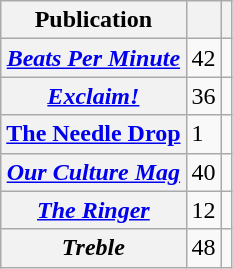<table class="wikitable sortable plainrowheaders">
<tr>
<th scope="col">Publication</th>
<th scope="col"></th>
<th scope="col"></th>
</tr>
<tr>
<th scope="row"><em><a href='#'>Beats Per Minute</a></em></th>
<td>42</td>
<td></td>
</tr>
<tr>
<th scope="row"><em><a href='#'>Exclaim!</a></em></th>
<td>36</td>
<td></td>
</tr>
<tr>
<th scope="row"><a href='#'>The Needle Drop</a></th>
<td>1</td>
<td></td>
</tr>
<tr>
<th scope="row"><em><a href='#'>Our Culture Mag</a></em></th>
<td>40</td>
<td></td>
</tr>
<tr>
<th scope="row"><em><a href='#'>The Ringer</a></em></th>
<td>12</td>
<td></td>
</tr>
<tr>
<th scope="row"><em>Treble</em></th>
<td>48</td>
<td></td>
</tr>
</table>
